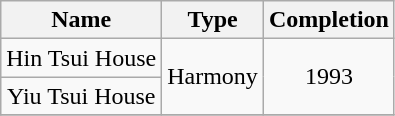<table class="wikitable" style="text-align: center">
<tr>
<th>Name</th>
<th>Type</th>
<th>Completion</th>
</tr>
<tr>
<td>Hin Tsui House</td>
<td rowspan="2">Harmony</td>
<td rowspan="2">1993</td>
</tr>
<tr>
<td>Yiu Tsui House</td>
</tr>
<tr>
</tr>
</table>
